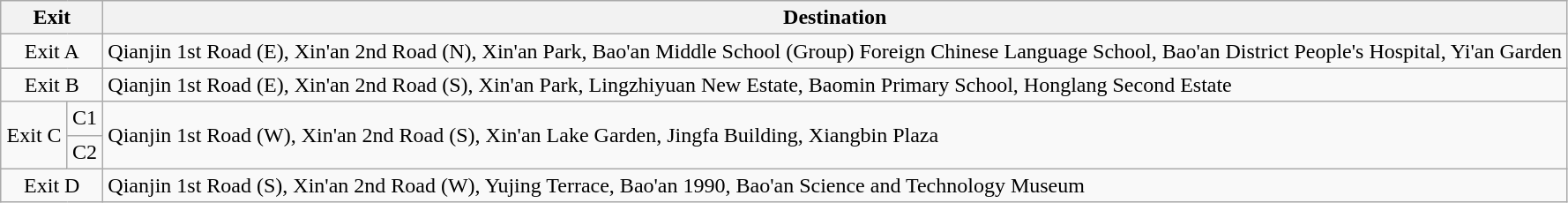<table class="wikitable">
<tr>
<th style="width:70px" colspan=2>Exit</th>
<th>Destination</th>
</tr>
<tr>
<td align=center colspan=2>Exit A</td>
<td>Qianjin 1st Road (E), Xin'an 2nd Road (N), Xin'an Park, Bao'an Middle School (Group) Foreign Chinese Language School, Bao'an District People's Hospital, Yi'an Garden</td>
</tr>
<tr>
<td align=center colspan=2>Exit B</td>
<td>Qianjin 1st Road (E), Xin'an 2nd Road (S), Xin'an Park, Lingzhiyuan New Estate, Baomin Primary School, Honglang Second Estate</td>
</tr>
<tr>
<td align=center rowspan=2>Exit C</td>
<td>C1</td>
<td rowspan=2>Qianjin 1st Road (W), Xin'an 2nd Road (S), Xin'an Lake Garden, Jingfa Building, Xiangbin Plaza</td>
</tr>
<tr>
<td>C2</td>
</tr>
<tr>
<td align=center colspan=2>Exit D</td>
<td>Qianjin 1st Road (S), Xin'an 2nd Road (W), Yujing Terrace, Bao'an 1990, Bao'an Science and Technology Museum</td>
</tr>
</table>
